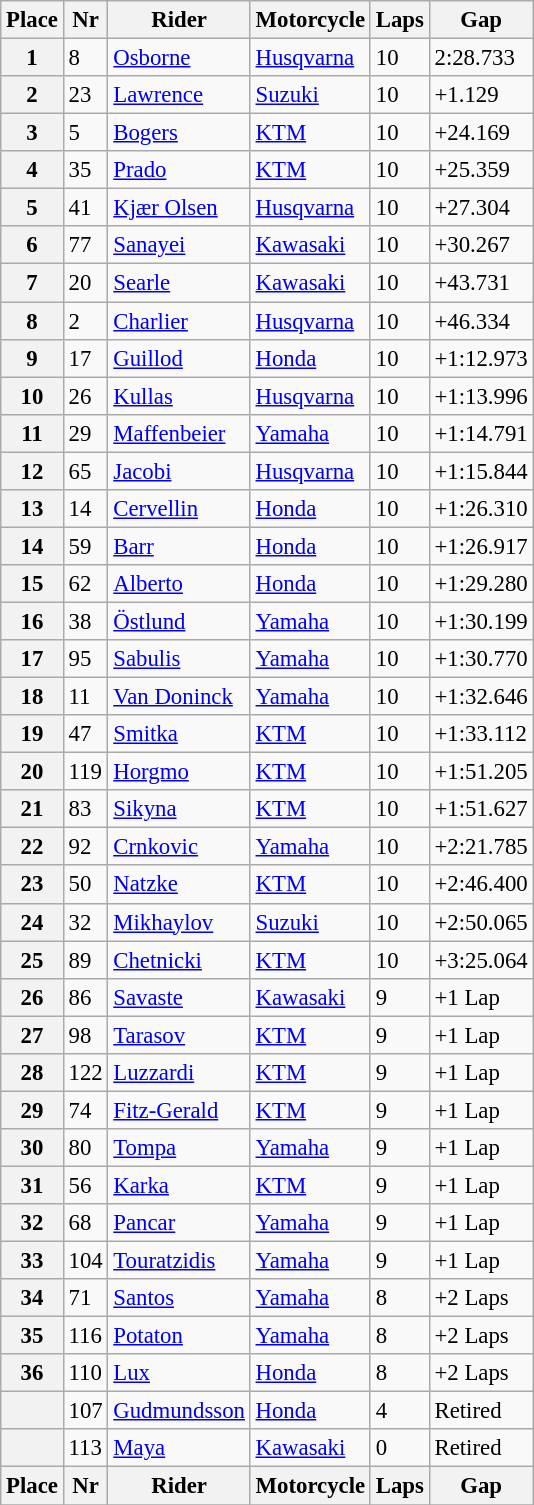<table class="wikitable" style="font-size: 95%">
<tr>
<th>Place</th>
<th>Nr</th>
<th>Rider</th>
<th>Motorcycle</th>
<th>Laps</th>
<th>Gap</th>
</tr>
<tr>
<th>1</th>
<td>8</td>
<td> <a href='#'>Osborne</a></td>
<td><a href='#'>Husqvarna</a></td>
<td>10</td>
<td>2:28.733</td>
</tr>
<tr>
<th>2</th>
<td>23</td>
<td> <a href='#'>Lawrence</a></td>
<td><a href='#'>Suzuki</a></td>
<td>10</td>
<td>+1.129</td>
</tr>
<tr>
<th>3</th>
<td>5</td>
<td> <a href='#'>Bogers</a></td>
<td><a href='#'>KTM</a></td>
<td>10</td>
<td>+24.169</td>
</tr>
<tr>
<th>4</th>
<td>35</td>
<td> <a href='#'>Prado</a></td>
<td><a href='#'>KTM</a></td>
<td>10</td>
<td>+25.359</td>
</tr>
<tr>
<th>5</th>
<td>41</td>
<td> <a href='#'>Kjær Olsen</a></td>
<td><a href='#'>Husqvarna</a></td>
<td>10</td>
<td>+27.304</td>
</tr>
<tr>
<th>6</th>
<td>77</td>
<td> <a href='#'>Sanayei</a></td>
<td><a href='#'>Kawasaki</a></td>
<td>10</td>
<td>+30.267</td>
</tr>
<tr>
<th>7</th>
<td>20</td>
<td> <a href='#'>Searle</a></td>
<td><a href='#'>Kawasaki</a></td>
<td>10</td>
<td>+43.731</td>
</tr>
<tr>
<th>8</th>
<td>2</td>
<td> <a href='#'>Charlier</a></td>
<td><a href='#'>Husqvarna</a></td>
<td>10</td>
<td>+46.334</td>
</tr>
<tr>
<th>9</th>
<td>17</td>
<td> <a href='#'>Guillod</a></td>
<td><a href='#'>Honda</a></td>
<td>10</td>
<td>+1:12.973</td>
</tr>
<tr>
<th>10</th>
<td>26</td>
<td> <a href='#'>Kullas</a></td>
<td><a href='#'>Husqvarna</a></td>
<td>10</td>
<td>+1:13.996</td>
</tr>
<tr>
<th>11</th>
<td>29</td>
<td> <a href='#'>Maffenbeier</a></td>
<td><a href='#'>Yamaha</a></td>
<td>10</td>
<td>+1:14.791</td>
</tr>
<tr>
<th>12</th>
<td>65</td>
<td> <a href='#'>Jacobi</a></td>
<td><a href='#'>Husqvarna</a></td>
<td>10</td>
<td>+1:15.844</td>
</tr>
<tr>
<th>13</th>
<td>14</td>
<td> <a href='#'>Cervellin</a></td>
<td><a href='#'>Honda</a></td>
<td>10</td>
<td>+1:26.310</td>
</tr>
<tr>
<th>14</th>
<td>59</td>
<td> <a href='#'>Barr</a></td>
<td><a href='#'>Honda</a></td>
<td>10</td>
<td>+1:26.917</td>
</tr>
<tr>
<th>15</th>
<td>62</td>
<td> <a href='#'>Alberto</a></td>
<td><a href='#'>Honda</a></td>
<td>10</td>
<td>+1:29.280</td>
</tr>
<tr>
<th>16</th>
<td>38</td>
<td> <a href='#'>Östlund</a></td>
<td><a href='#'>Yamaha</a></td>
<td>10</td>
<td>+1:30.199</td>
</tr>
<tr>
<th>17</th>
<td>95</td>
<td> <a href='#'>Sabulis</a></td>
<td><a href='#'>Yamaha</a></td>
<td>10</td>
<td>+1:30.770</td>
</tr>
<tr>
<th>18</th>
<td>11</td>
<td> <a href='#'>Van Doninck</a></td>
<td><a href='#'>Yamaha</a></td>
<td>10</td>
<td>+1:32.646</td>
</tr>
<tr>
<th>19</th>
<td>47</td>
<td> <a href='#'>Smitka</a></td>
<td><a href='#'>KTM</a></td>
<td>10</td>
<td>+1:33.112</td>
</tr>
<tr>
<th>20</th>
<td>119</td>
<td> <a href='#'>Horgmo</a></td>
<td><a href='#'>KTM</a></td>
<td>10</td>
<td>+1:51.205</td>
</tr>
<tr>
<th>21</th>
<td>83</td>
<td> <a href='#'>Sikyna</a></td>
<td><a href='#'>KTM</a></td>
<td>10</td>
<td>+1:51.627</td>
</tr>
<tr>
<th>22</th>
<td>92</td>
<td> <a href='#'>Crnkovic</a></td>
<td><a href='#'>Yamaha</a></td>
<td>10</td>
<td>+2:21.785</td>
</tr>
<tr>
<th>23</th>
<td>50</td>
<td> <a href='#'>Natzke</a></td>
<td><a href='#'>KTM</a></td>
<td>10</td>
<td>+2:46.400</td>
</tr>
<tr>
<th>24</th>
<td>32</td>
<td> <a href='#'>Mikhaylov</a></td>
<td><a href='#'>Suzuki</a></td>
<td>10</td>
<td>+2:50.065</td>
</tr>
<tr>
<th>25</th>
<td>89</td>
<td> <a href='#'>Chetnicki</a></td>
<td><a href='#'>KTM</a></td>
<td>10</td>
<td>+3:25.064</td>
</tr>
<tr>
<th>26</th>
<td>86</td>
<td> <a href='#'>Savaste</a></td>
<td><a href='#'>Kawasaki</a></td>
<td>9</td>
<td>+1 Lap</td>
</tr>
<tr>
<th>27</th>
<td>98</td>
<td> <a href='#'>Tarasov</a></td>
<td><a href='#'>KTM</a></td>
<td>9</td>
<td>+1 Lap</td>
</tr>
<tr>
<th>28</th>
<td>122</td>
<td> <a href='#'>Luzzardi</a></td>
<td><a href='#'>KTM</a></td>
<td>9</td>
<td>+1 Lap</td>
</tr>
<tr>
<th>29</th>
<td>74</td>
<td> <a href='#'>Fitz-Gerald</a></td>
<td><a href='#'>KTM</a></td>
<td>9</td>
<td>+1 Lap</td>
</tr>
<tr>
<th>30</th>
<td>80</td>
<td> <a href='#'>Tompa</a></td>
<td><a href='#'>Yamaha</a></td>
<td>9</td>
<td>+1 Lap</td>
</tr>
<tr>
<th>31</th>
<td>56</td>
<td> <a href='#'>Karka</a></td>
<td><a href='#'>KTM</a></td>
<td>9</td>
<td>+1 Lap</td>
</tr>
<tr>
<th>32</th>
<td>68</td>
<td> <a href='#'>Pancar</a></td>
<td><a href='#'>Yamaha</a></td>
<td>9</td>
<td>+1 Lap</td>
</tr>
<tr>
<th>33</th>
<td>104</td>
<td> <a href='#'>Touratzidis</a></td>
<td><a href='#'>Yamaha</a></td>
<td>9</td>
<td>+1 Lap</td>
</tr>
<tr>
<th>34</th>
<td>71</td>
<td> <a href='#'>Santos</a></td>
<td><a href='#'>Yamaha</a></td>
<td>8</td>
<td>+2 Laps</td>
</tr>
<tr>
<th>35</th>
<td>116</td>
<td> <a href='#'>Potaton</a></td>
<td><a href='#'>Yamaha</a></td>
<td>8</td>
<td>+2 Laps</td>
</tr>
<tr>
<th>36</th>
<td>110</td>
<td> <a href='#'>Lux</a></td>
<td><a href='#'>Honda</a></td>
<td>8</td>
<td>+2 Laps</td>
</tr>
<tr>
<th></th>
<td>107</td>
<td> <a href='#'>Gudmundsson</a></td>
<td><a href='#'>Honda</a></td>
<td>4</td>
<td>Retired</td>
</tr>
<tr>
<th></th>
<td>113</td>
<td> <a href='#'>Maya</a></td>
<td><a href='#'>Kawasaki</a></td>
<td>0</td>
<td>Retired</td>
</tr>
<tr>
<th>Place</th>
<th>Nr</th>
<th>Rider</th>
<th>Motorcycle</th>
<th>Laps</th>
<th>Gap</th>
</tr>
<tr>
</tr>
</table>
